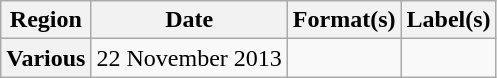<table class="wikitable plainrowheaders">
<tr>
<th scope="col">Region</th>
<th scope="col">Date</th>
<th scope="col">Format(s)</th>
<th scope="col">Label(s)</th>
</tr>
<tr>
<th scope="row">Various</th>
<td>22 November 2013</td>
<td></td>
<td></td>
</tr>
</table>
